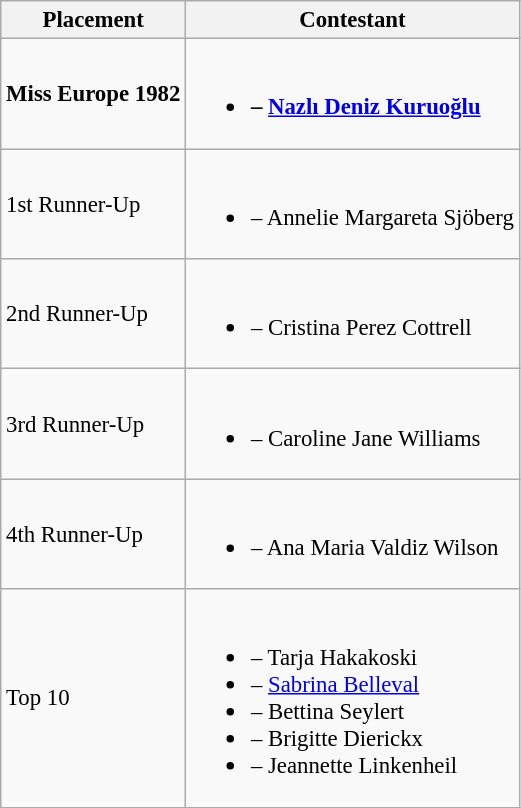<table class="wikitable sortable" style="font-size: 95%;">
<tr>
<th>Placement</th>
<th>Contestant</th>
</tr>
<tr>
<td><strong>Miss Europe 1982</strong></td>
<td><br><ul><li><strong> – <a href='#'>Nazlı Deniz Kuruoğlu</a></strong></li></ul></td>
</tr>
<tr>
<td>1st Runner-Up</td>
<td><br><ul><li> – Annelie Margareta Sjöberg</li></ul></td>
</tr>
<tr>
<td>2nd Runner-Up</td>
<td><br><ul><li> – Cristina Perez Cottrell</li></ul></td>
</tr>
<tr>
<td>3rd Runner-Up</td>
<td><br><ul><li> – Caroline Jane Williams</li></ul></td>
</tr>
<tr>
<td>4th Runner-Up</td>
<td><br><ul><li> – Ana Maria Valdiz Wilson</li></ul></td>
</tr>
<tr>
<td>Top 10</td>
<td><br><ul><li> – Tarja Hakakoski</li><li> – <a href='#'>Sabrina Belleval</a></li><li> – Bettina Seylert</li><li> – Brigitte Dierickx</li><li> – Jeannette Linkenheil</li></ul></td>
</tr>
</table>
